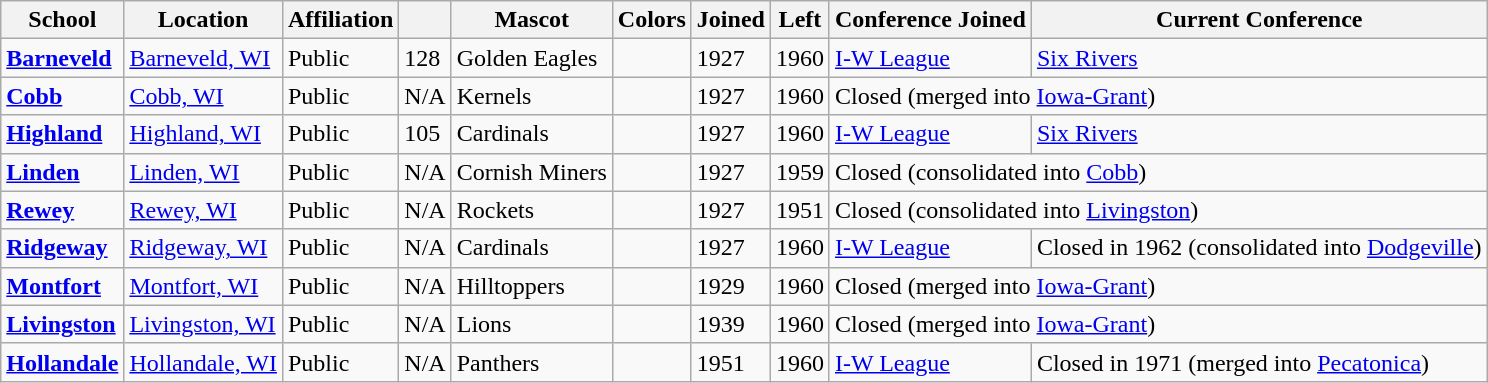<table class="wikitable sortable">
<tr>
<th>School</th>
<th>Location</th>
<th>Affiliation</th>
<th></th>
<th>Mascot</th>
<th>Colors</th>
<th>Joined</th>
<th>Left</th>
<th>Conference Joined</th>
<th>Current Conference</th>
</tr>
<tr>
<td><a href='#'><strong>Barneveld</strong></a></td>
<td><a href='#'>Barneveld, WI</a></td>
<td>Public</td>
<td>128</td>
<td>Golden Eagles</td>
<td> </td>
<td>1927</td>
<td>1960</td>
<td><a href='#'>I-W League</a></td>
<td><a href='#'>Six Rivers</a></td>
</tr>
<tr>
<td><a href='#'><strong>Cobb</strong></a></td>
<td><a href='#'>Cobb, WI</a></td>
<td>Public</td>
<td>N/A</td>
<td>Kernels</td>
<td> </td>
<td>1927</td>
<td>1960</td>
<td colspan="2">Closed (merged into <a href='#'>Iowa-Grant</a>)</td>
</tr>
<tr>
<td><a href='#'><strong>Highland</strong></a></td>
<td><a href='#'>Highland, WI</a></td>
<td>Public</td>
<td>105</td>
<td>Cardinals</td>
<td> </td>
<td>1927</td>
<td>1960</td>
<td><a href='#'>I-W League</a></td>
<td><a href='#'>Six Rivers</a></td>
</tr>
<tr>
<td><a href='#'><strong>Linden</strong></a></td>
<td><a href='#'>Linden, WI</a></td>
<td>Public</td>
<td>N/A</td>
<td>Cornish Miners</td>
<td> </td>
<td>1927</td>
<td>1959</td>
<td colspan="2">Closed (consolidated into <a href='#'>Cobb</a>)</td>
</tr>
<tr>
<td><a href='#'><strong>Rewey</strong></a></td>
<td><a href='#'>Rewey, WI</a></td>
<td>Public</td>
<td>N/A</td>
<td>Rockets</td>
<td> </td>
<td>1927</td>
<td>1951</td>
<td colspan="2">Closed (consolidated into <a href='#'>Livingston</a>)</td>
</tr>
<tr>
<td><a href='#'><strong>Ridgeway</strong></a></td>
<td><a href='#'>Ridgeway, WI</a></td>
<td>Public</td>
<td>N/A</td>
<td>Cardinals</td>
<td> </td>
<td>1927</td>
<td>1960</td>
<td><a href='#'>I-W League</a></td>
<td>Closed in 1962 (consolidated into <a href='#'>Dodgeville</a>)</td>
</tr>
<tr>
<td><a href='#'><strong>Montfort</strong></a></td>
<td><a href='#'>Montfort, WI</a></td>
<td>Public</td>
<td>N/A</td>
<td>Hilltoppers</td>
<td> </td>
<td>1929</td>
<td>1960</td>
<td colspan="2">Closed (merged into <a href='#'>Iowa-Grant</a>)</td>
</tr>
<tr>
<td><a href='#'><strong>Livingston</strong></a></td>
<td><a href='#'>Livingston, WI</a></td>
<td>Public</td>
<td>N/A</td>
<td>Lions</td>
<td> </td>
<td>1939</td>
<td>1960</td>
<td colspan="2">Closed (merged into <a href='#'>Iowa-Grant</a>)</td>
</tr>
<tr>
<td><a href='#'><strong>Hollandale</strong></a></td>
<td><a href='#'>Hollandale, WI</a></td>
<td>Public</td>
<td>N/A</td>
<td>Panthers</td>
<td> </td>
<td>1951</td>
<td>1960</td>
<td><a href='#'>I-W League</a></td>
<td>Closed in 1971 (merged into <a href='#'>Pecatonica</a>)</td>
</tr>
</table>
